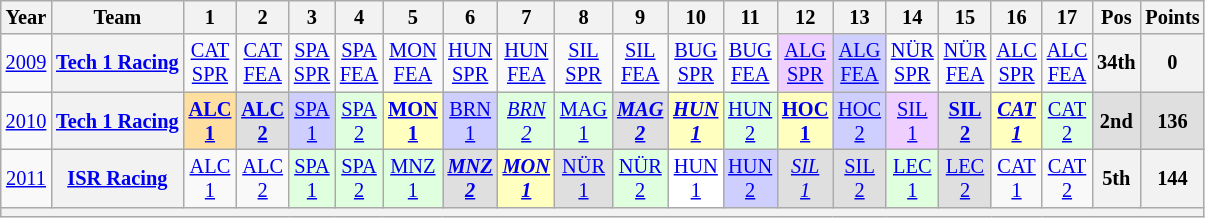<table class="wikitable" style="text-align:center; font-size:85%">
<tr>
<th>Year</th>
<th>Team</th>
<th>1</th>
<th>2</th>
<th>3</th>
<th>4</th>
<th>5</th>
<th>6</th>
<th>7</th>
<th>8</th>
<th>9</th>
<th>10</th>
<th>11</th>
<th>12</th>
<th>13</th>
<th>14</th>
<th>15</th>
<th>16</th>
<th>17</th>
<th>Pos</th>
<th>Points</th>
</tr>
<tr>
<td id=2009F><a href='#'>2009</a></td>
<th nowrap><a href='#'>Tech 1 Racing</a></th>
<td><a href='#'>CAT<br>SPR</a></td>
<td><a href='#'>CAT<br>FEA</a></td>
<td><a href='#'>SPA<br>SPR</a></td>
<td><a href='#'>SPA<br>FEA</a></td>
<td><a href='#'>MON<br>FEA</a></td>
<td><a href='#'>HUN<br>SPR</a></td>
<td><a href='#'>HUN<br>FEA</a></td>
<td><a href='#'>SIL<br>SPR</a></td>
<td><a href='#'>SIL<br>FEA</a></td>
<td><a href='#'>BUG<br>SPR</a></td>
<td><a href='#'>BUG<br>FEA</a></td>
<td style="background-color:#EFCFFF"><a href='#'>ALG<br>SPR</a><br></td>
<td style="background-color:#CFCFFF"><a href='#'>ALG<br>FEA</a><br></td>
<td><a href='#'>NÜR<br>SPR</a></td>
<td><a href='#'>NÜR<br>FEA</a></td>
<td><a href='#'>ALC<br>SPR</a></td>
<td><a href='#'>ALC<br>FEA</a></td>
<th>34th</th>
<th>0</th>
</tr>
<tr>
<td id=2010F><a href='#'>2010</a></td>
<th nowrap><a href='#'>Tech 1 Racing</a></th>
<td style="background-color:#FFDF9F"><strong><a href='#'>ALC<br>1</a></strong><br></td>
<td style="background-color:#DFDFDF"><strong><a href='#'>ALC<br>2</a></strong><br></td>
<td style="background-color:#CFCFFF"><a href='#'>SPA<br>1</a><br></td>
<td style="background-color:#DFFFDF"><a href='#'>SPA<br>2</a><br></td>
<td style="background-color:#FFFFBF"><strong><a href='#'>MON<br>1</a></strong><br></td>
<td style="background-color:#CFCFFF"><a href='#'>BRN<br>1</a><br></td>
<td style="background-color:#DFFFDF"><em><a href='#'>BRN<br>2</a></em><br></td>
<td style="background-color:#DFFFDF"><a href='#'>MAG<br>1</a><br></td>
<td style="background-color:#DFDFDF"><strong><em><a href='#'>MAG<br>2</a></em></strong><br></td>
<td style="background-color:#FFFFBF"><strong><em><a href='#'>HUN<br>1</a></em></strong><br></td>
<td style="background-color:#DFFFDF"><a href='#'>HUN<br>2</a><br></td>
<td style="background-color:#FFFFBF"><strong><a href='#'>HOC<br>1</a></strong><br></td>
<td style="background-color:#CFCFFF"><a href='#'>HOC<br>2</a><br></td>
<td style="background-color:#EFCFFF"><a href='#'>SIL<br>1</a><br></td>
<td style="background-color:#DFDFDF"><strong><a href='#'>SIL<br>2</a></strong><br></td>
<td style="background-color:#FFFFBF"><strong><em><a href='#'>CAT<br>1</a></em></strong><br></td>
<td style="background-color:#DFFFDF"><a href='#'>CAT<br>2</a><br></td>
<td style="background-color:#DFDFDF"><strong>2nd</strong></td>
<td style="background-color:#DFDFDF"><strong>136</strong></td>
</tr>
<tr>
<td id=2011F><a href='#'>2011</a></td>
<th nowrap><a href='#'>ISR Racing</a></th>
<td><a href='#'>ALC<br>1</a></td>
<td><a href='#'>ALC<br>2</a></td>
<td style="background-color:#DFFFDF"><a href='#'>SPA<br>1</a><br></td>
<td style="background-color:#DFFFDF"><a href='#'>SPA<br>2</a><br></td>
<td style="background-color:#DFFFDF"><a href='#'>MNZ<br>1</a><br></td>
<td style="background-color:#DFDFDF"><strong><em><a href='#'>MNZ<br>2</a></em></strong><br></td>
<td style="background-color:#FFFFBF"><strong><em><a href='#'>MON<br>1</a></em></strong><br></td>
<td style="background-color:#DFDFDF"><a href='#'>NÜR<br>1</a><br></td>
<td style="background-color:#DFFFDF"><a href='#'>NÜR<br>2</a><br></td>
<td style="background-color:#FFFFFF"><a href='#'>HUN<br>1</a><br></td>
<td style="background-color:#CFCFFF"><a href='#'>HUN<br>2</a><br></td>
<td style="background-color:#DFDFDF"><em><a href='#'>SIL<br>1</a></em><br></td>
<td style="background-color:#DFDFDF"><a href='#'>SIL<br>2</a><br></td>
<td style="background-color:#DFFFDF"><a href='#'>LEC<br>1</a><br></td>
<td style="background-color:#DFDFDF"><a href='#'>LEC<br>2</a><br></td>
<td><a href='#'>CAT<br>1</a></td>
<td><a href='#'>CAT<br>2</a></td>
<th>5th</th>
<th>144</th>
</tr>
<tr>
<th colspan="21"></th>
</tr>
</table>
